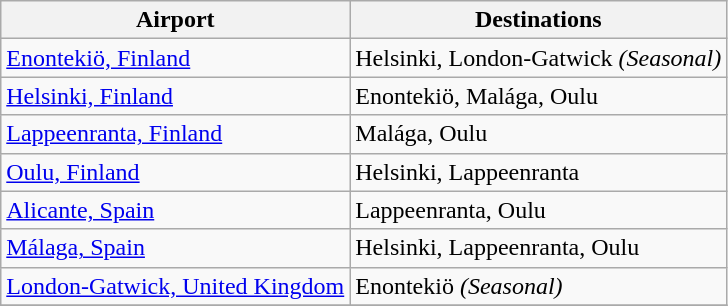<table class="wikitable">
<tr>
<th>Airport</th>
<th>Destinations</th>
</tr>
<tr>
<td><a href='#'>Enontekiö, Finland</a></td>
<td>Helsinki, London-Gatwick <em>(Seasonal)</em></td>
</tr>
<tr>
<td><a href='#'>Helsinki, Finland</a></td>
<td>Enontekiö, Malága, Oulu</td>
</tr>
<tr>
<td><a href='#'>Lappeenranta, Finland</a></td>
<td>Malága, Oulu</td>
</tr>
<tr>
<td><a href='#'>Oulu, Finland</a></td>
<td>Helsinki, Lappeenranta</td>
</tr>
<tr>
<td><a href='#'>Alicante, Spain</a></td>
<td>Lappeenranta, Oulu</td>
</tr>
<tr>
<td><a href='#'>Málaga, Spain</a></td>
<td>Helsinki, Lappeenranta, Oulu</td>
</tr>
<tr>
<td><a href='#'>London-Gatwick, United Kingdom</a></td>
<td>Enontekiö <em>(Seasonal)</em></td>
</tr>
<tr>
</tr>
</table>
